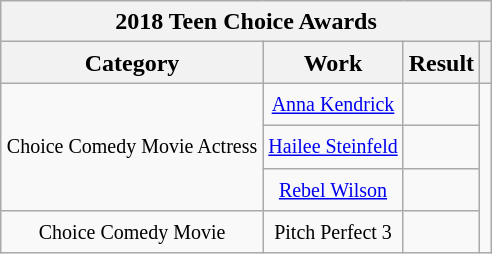<table class="wikitable" style="margin:1em auto; font-size:100%; line-height:20px; text-align:center">
<tr>
<th colspan="4">2018 Teen Choice Awards</th>
</tr>
<tr>
<th>Category</th>
<th>Work</th>
<th>Result</th>
<th></th>
</tr>
<tr>
<td rowspan="3"><small>Choice Comedy Movie Actress</small></td>
<td><a href='#'><small>Anna Kendrick</small></a></td>
<td></td>
<td rowspan="4"></td>
</tr>
<tr>
<td><a href='#'><small>Hailee Steinfeld</small></a></td>
<td></td>
</tr>
<tr>
<td><a href='#'><small>Rebel Wilson</small></a></td>
<td></td>
</tr>
<tr>
<td><small>Choice Comedy Movie</small></td>
<td><small>Pitch Perfect 3</small></td>
<td></td>
</tr>
</table>
